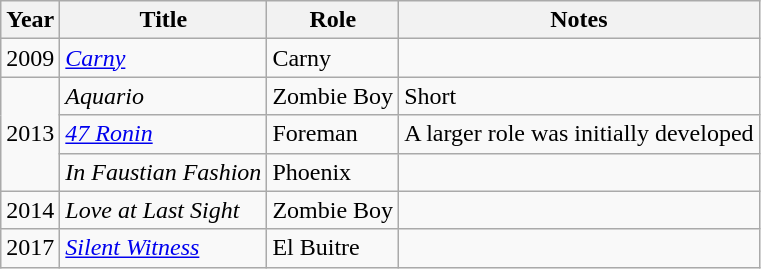<table class="wikitable sortable">
<tr>
<th>Year</th>
<th>Title</th>
<th>Role</th>
<th class="unsortable">Notes</th>
</tr>
<tr>
<td>2009</td>
<td><em><a href='#'>Carny</a></em></td>
<td>Carny</td>
<td></td>
</tr>
<tr>
<td rowspan="3">2013</td>
<td><em>Aquario</em></td>
<td>Zombie Boy</td>
<td>Short</td>
</tr>
<tr>
<td><em><a href='#'>47 Ronin</a></em></td>
<td>Foreman</td>
<td>A larger role was initially developed</td>
</tr>
<tr>
<td><em>In Faustian Fashion</em></td>
<td>Phoenix</td>
<td></td>
</tr>
<tr>
<td>2014</td>
<td><em>Love at Last Sight</em></td>
<td>Zombie Boy</td>
<td></td>
</tr>
<tr>
<td>2017</td>
<td><em><a href='#'>Silent Witness</a></em></td>
<td>El Buitre</td>
<td></td>
</tr>
</table>
